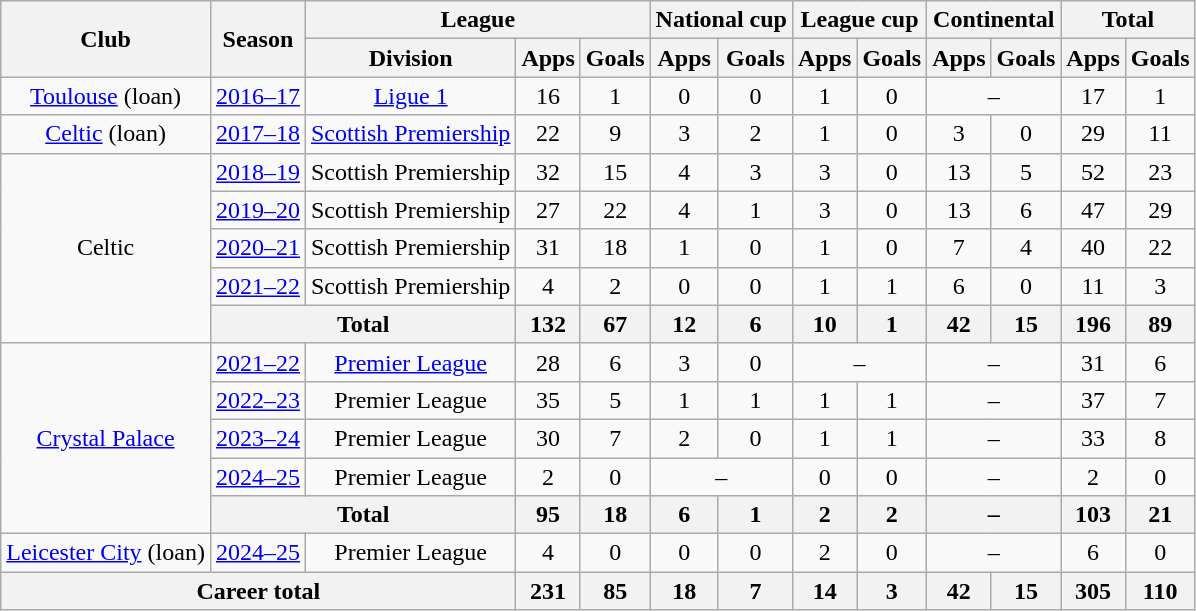<table class="wikitable" style="text-align:center">
<tr>
<th rowspan="2">Club</th>
<th rowspan="2">Season</th>
<th colspan="3">League</th>
<th colspan="2">National cup</th>
<th colspan="2">League cup</th>
<th colspan="2">Continental</th>
<th colspan="2">Total</th>
</tr>
<tr>
<th>Division</th>
<th>Apps</th>
<th>Goals</th>
<th>Apps</th>
<th>Goals</th>
<th>Apps</th>
<th>Goals</th>
<th>Apps</th>
<th>Goals</th>
<th>Apps</th>
<th>Goals</th>
</tr>
<tr>
<td><a href='#'>Toulouse</a> (loan)</td>
<td><a href='#'>2016–17</a></td>
<td><a href='#'>Ligue 1</a></td>
<td>16</td>
<td>1</td>
<td>0</td>
<td>0</td>
<td>1</td>
<td>0</td>
<td colspan="2">–</td>
<td>17</td>
<td>1</td>
</tr>
<tr>
<td><a href='#'>Celtic</a> (loan)</td>
<td><a href='#'>2017–18</a></td>
<td><a href='#'>Scottish Premiership</a></td>
<td>22</td>
<td>9</td>
<td>3</td>
<td>2</td>
<td>1</td>
<td>0</td>
<td>3</td>
<td>0</td>
<td>29</td>
<td>11</td>
</tr>
<tr>
<td rowspan="5">Celtic</td>
<td><a href='#'>2018–19</a></td>
<td>Scottish Premiership</td>
<td>32</td>
<td>15</td>
<td>4</td>
<td>3</td>
<td>3</td>
<td>0</td>
<td>13</td>
<td>5</td>
<td>52</td>
<td>23</td>
</tr>
<tr>
<td><a href='#'>2019–20</a></td>
<td>Scottish Premiership</td>
<td>27</td>
<td>22</td>
<td>4</td>
<td>1</td>
<td>3</td>
<td>0</td>
<td>13</td>
<td>6</td>
<td>47</td>
<td>29</td>
</tr>
<tr>
<td><a href='#'>2020–21</a></td>
<td>Scottish Premiership</td>
<td>31</td>
<td>18</td>
<td>1</td>
<td>0</td>
<td>1</td>
<td>0</td>
<td>7</td>
<td>4</td>
<td>40</td>
<td>22</td>
</tr>
<tr>
<td><a href='#'>2021–22</a></td>
<td>Scottish Premiership</td>
<td>4</td>
<td>2</td>
<td>0</td>
<td>0</td>
<td>1</td>
<td>1</td>
<td>6</td>
<td>0</td>
<td>11</td>
<td>3</td>
</tr>
<tr>
<th colspan="2">Total</th>
<th>132</th>
<th>67</th>
<th>12</th>
<th>6</th>
<th>10</th>
<th>1</th>
<th>42</th>
<th>15</th>
<th>196</th>
<th>89</th>
</tr>
<tr>
<td rowspan="5"><a href='#'>Crystal Palace</a></td>
<td><a href='#'>2021–22</a></td>
<td><a href='#'>Premier League</a></td>
<td>28</td>
<td>6</td>
<td>3</td>
<td>0</td>
<td colspan="2">–</td>
<td colspan="2">–</td>
<td>31</td>
<td>6</td>
</tr>
<tr>
<td><a href='#'>2022–23</a></td>
<td>Premier League</td>
<td>35</td>
<td>5</td>
<td>1</td>
<td>1</td>
<td>1</td>
<td>1</td>
<td colspan="2">–</td>
<td>37</td>
<td>7</td>
</tr>
<tr>
<td><a href='#'>2023–24</a></td>
<td>Premier League</td>
<td>30</td>
<td>7</td>
<td>2</td>
<td>0</td>
<td>1</td>
<td>1</td>
<td colspan="2">–</td>
<td>33</td>
<td>8</td>
</tr>
<tr>
<td><a href='#'>2024–25</a></td>
<td>Premier League</td>
<td>2</td>
<td>0</td>
<td colspan="2">–</td>
<td>0</td>
<td>0</td>
<td colspan="2">–</td>
<td>2</td>
<td>0</td>
</tr>
<tr>
<th colspan="2">Total</th>
<th>95</th>
<th>18</th>
<th>6</th>
<th>1</th>
<th>2</th>
<th>2</th>
<th colspan="2">–</th>
<th>103</th>
<th>21</th>
</tr>
<tr>
<td><a href='#'>Leicester City</a> (loan)</td>
<td><a href='#'>2024–25</a></td>
<td>Premier League</td>
<td>4</td>
<td>0</td>
<td>0</td>
<td>0</td>
<td>2</td>
<td>0</td>
<td colspan="2">–</td>
<td>6</td>
<td>0</td>
</tr>
<tr>
<th colspan="3">Career total</th>
<th>231</th>
<th>85</th>
<th>18</th>
<th>7</th>
<th>14</th>
<th>3</th>
<th>42</th>
<th>15</th>
<th>305</th>
<th>110</th>
</tr>
</table>
